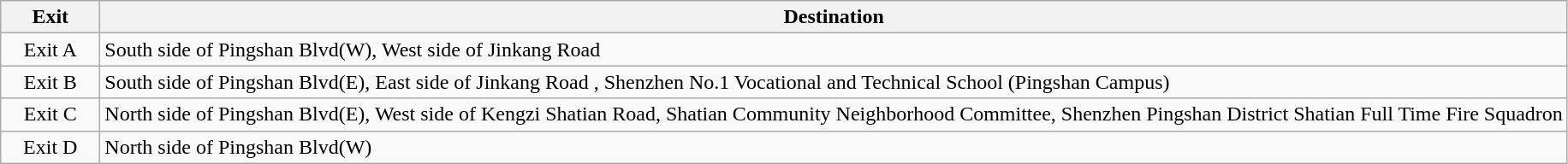<table class="wikitable">
<tr>
<th style="width:70px">Exit</th>
<th>Destination</th>
</tr>
<tr>
<td align="center">Exit A</td>
<td>South side of Pingshan Blvd(W), West side of Jinkang Road</td>
</tr>
<tr>
<td align="center">Exit B</td>
<td>South side of Pingshan Blvd(E), East side of Jinkang Road , Shenzhen No.1 Vocational and Technical School (Pingshan Campus)</td>
</tr>
<tr>
<td align="center">Exit C</td>
<td>North side of Pingshan Blvd(E), West side of Kengzi Shatian Road, Shatian Community Neighborhood Committee, Shenzhen Pingshan District Shatian Full Time Fire Squadron</td>
</tr>
<tr>
<td align="center">Exit D</td>
<td>North side of Pingshan Blvd(W)</td>
</tr>
</table>
